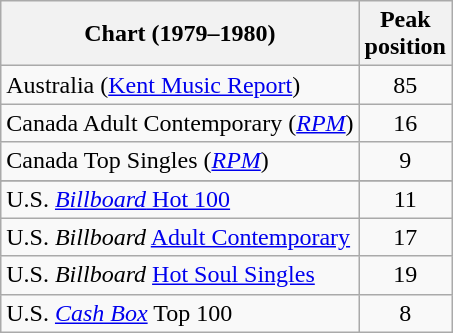<table class="wikitable sortable">
<tr>
<th>Chart (1979–1980)</th>
<th>Peak<br>position</th>
</tr>
<tr>
<td>Australia (<a href='#'>Kent Music Report</a>)</td>
<td style="text-align:center;">85</td>
</tr>
<tr>
<td>Canada Adult Contemporary (<a href='#'><em>RPM</em></a>)</td>
<td style="text-align:center;">16</td>
</tr>
<tr>
<td>Canada Top Singles (<a href='#'><em>RPM</em></a>)</td>
<td style="text-align:center;">9</td>
</tr>
<tr>
</tr>
<tr>
</tr>
<tr>
<td>U.S. <a href='#'><em>Billboard</em> Hot 100</a></td>
<td style="text-align:center;">11</td>
</tr>
<tr>
<td>U.S. <em>Billboard</em> <a href='#'>Adult Contemporary</a></td>
<td style="text-align:center;">17</td>
</tr>
<tr>
<td>U.S. <em>Billboard</em> <a href='#'>Hot Soul Singles</a></td>
<td style="text-align:center;">19</td>
</tr>
<tr>
<td>U.S. <em><a href='#'>Cash Box</a></em> Top 100</td>
<td style="text-align:center;">8</td>
</tr>
</table>
